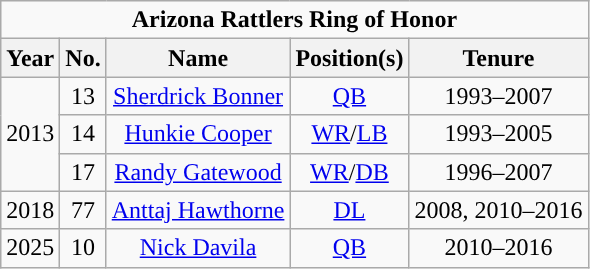<table class="wikitable" style="text-align:center">
<tr>
<td colspan="5"><strong>Arizona Rattlers Ring of Honor</strong></td>
</tr>
<tr>
<th scope="col">Year</th>
<th scope="col">No.</th>
<th scope="col">Name</th>
<th scope="col">Position(s)</th>
<th scope="col">Tenure</th>
</tr>
<tr>
<td rowspan="3">2013</td>
<td>13</td>
<td><a href='#'>Sherdrick Bonner</a></td>
<td><a href='#'>QB</a></td>
<td>1993–2007</td>
</tr>
<tr>
<td>14</td>
<td><a href='#'>Hunkie Cooper</a></td>
<td><a href='#'>WR</a>/<a href='#'>LB</a></td>
<td>1993–2005</td>
</tr>
<tr>
<td>17</td>
<td><a href='#'>Randy Gatewood</a></td>
<td><a href='#'>WR</a>/<a href='#'>DB</a></td>
<td>1996–2007</td>
</tr>
<tr>
<td>2018</td>
<td>77</td>
<td><a href='#'>Anttaj Hawthorne</a></td>
<td><a href='#'>DL</a></td>
<td>2008, 2010–2016</td>
</tr>
<tr>
<td>2025</td>
<td>10</td>
<td><a href='#'>Nick Davila</a></td>
<td><a href='#'>QB</a></td>
<td>2010–2016</td>
</tr>
</table>
